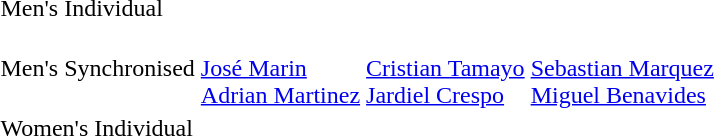<table>
<tr>
<td>Men's Individual</td>
<td></td>
<td></td>
<td></td>
</tr>
<tr>
<td>Men's Synchronised</td>
<td><br><a href='#'>José Marin</a><br><a href='#'>Adrian Martinez</a></td>
<td><br><a href='#'>Cristian Tamayo</a><br><a href='#'>Jardiel Crespo</a></td>
<td><br><a href='#'>Sebastian Marquez</a><br><a href='#'>Miguel Benavides</a></td>
</tr>
<tr>
<td>Women's Individual</td>
<td></td>
<td></td>
<td></td>
</tr>
</table>
